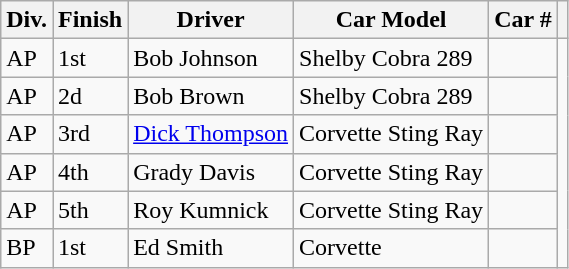<table class="wikitable">
<tr>
<th>Div.</th>
<th>Finish</th>
<th>Driver</th>
<th>Car Model</th>
<th>Car #</th>
<th></th>
</tr>
<tr>
<td>AP</td>
<td>1st</td>
<td>Bob Johnson</td>
<td>Shelby Cobra 289</td>
<td></td>
</tr>
<tr>
<td>AP</td>
<td>2d</td>
<td>Bob Brown</td>
<td>Shelby Cobra 289</td>
<td></td>
</tr>
<tr>
<td>AP</td>
<td>3rd</td>
<td><a href='#'>Dick Thompson</a></td>
<td>Corvette Sting Ray</td>
<td></td>
</tr>
<tr>
<td>AP</td>
<td>4th</td>
<td>Grady Davis</td>
<td>Corvette Sting Ray</td>
<td></td>
</tr>
<tr>
<td>AP</td>
<td>5th</td>
<td>Roy Kumnick</td>
<td>Corvette Sting Ray</td>
<td></td>
</tr>
<tr>
<td>BP</td>
<td>1st</td>
<td>Ed Smith</td>
<td>Corvette</td>
<td></td>
</tr>
</table>
